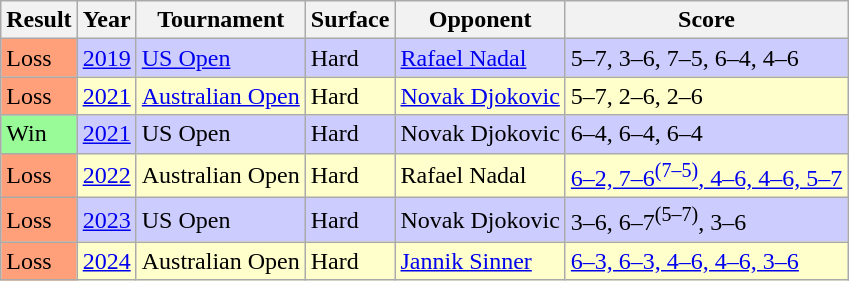<table class="sortable wikitable">
<tr>
<th>Result</th>
<th>Year</th>
<th>Tournament</th>
<th>Surface</th>
<th>Opponent</th>
<th>Score</th>
</tr>
<tr style="background:#ccf;">
<td bgcolor=ffa07a>Loss</td>
<td><a href='#'>2019</a></td>
<td><a href='#'>US Open</a></td>
<td>Hard</td>
<td> <a href='#'>Rafael Nadal</a></td>
<td>5–7, 3–6, 7–5, 6–4, 4–6</td>
</tr>
<tr style="background:#ffc;">
<td bgcolor=ffa07a>Loss</td>
<td><a href='#'>2021</a></td>
<td><a href='#'>Australian Open</a></td>
<td>Hard</td>
<td> <a href='#'>Novak Djokovic</a></td>
<td>5–7, 2–6, 2–6</td>
</tr>
<tr style="background:#ccf;">
<td bgcolor=98fb98>Win</td>
<td><a href='#'>2021</a></td>
<td>US Open</td>
<td>Hard</td>
<td> Novak Djokovic</td>
<td>6–4, 6–4, 6–4</td>
</tr>
<tr style="background:#ffffcc;">
<td bgcolor=ffa07a>Loss</td>
<td><a href='#'>2022</a></td>
<td>Australian Open</td>
<td>Hard</td>
<td> Rafael Nadal</td>
<td><a href='#'>6–2, 7–6<sup>(7–5)</sup>, 4–6, 4–6, 5–7</a></td>
</tr>
<tr style="background:#ccf;">
<td bgcolor=ffa07a>Loss</td>
<td><a href='#'>2023</a></td>
<td>US Open</td>
<td>Hard</td>
<td> Novak Djokovic</td>
<td>3–6, 6–7<sup>(5–7)</sup>, 3–6</td>
</tr>
<tr style="background:#ffffcc;">
<td bgcolor=ffa07a>Loss</td>
<td><a href='#'>2024</a></td>
<td>Australian Open</td>
<td>Hard</td>
<td> <a href='#'>Jannik Sinner</a></td>
<td><a href='#'>6–3, 6–3, 4–6, 4–6, 3–6</a></td>
</tr>
</table>
